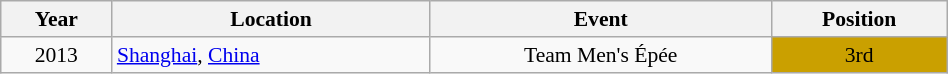<table class="wikitable" width="50%" style="font-size:90%; text-align:center;">
<tr>
<th>Year</th>
<th>Location</th>
<th>Event</th>
<th>Position</th>
</tr>
<tr>
<td>2013</td>
<td rowspan="1" align="left"> <a href='#'>Shanghai</a>, <a href='#'>China</a></td>
<td>Team Men's Épée</td>
<td bgcolor="caramel">3rd</td>
</tr>
</table>
